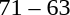<table style="text-align:center">
<tr>
<th width=200></th>
<th width=100></th>
<th width=200></th>
<th></th>
</tr>
<tr>
<td align=right><strong></strong></td>
<td>71 – 63</td>
<td align=left></td>
</tr>
</table>
